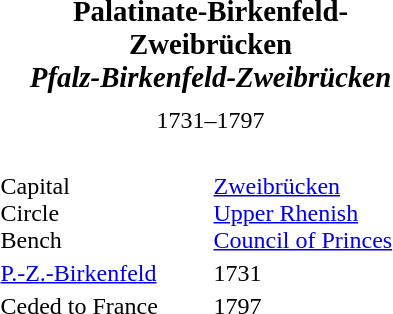<table align="right" class="toccolours">
<tr>
<td colspan=2 align="center"><big><strong>Palatinate-Birkenfeld-Zweibrücken<br><em>Pfalz-Birkenfeld-Zweibrücken<strong><em></big></td>
</tr>
<tr>
<td colspan=2 align="center"></td>
</tr>
<tr>
<td colspan=2 align="center"></strong>1731–1797<strong></td>
</tr>
<tr>
<td><br></td>
</tr>
<tr>
<td width=138px></strong>Capital<br>Circle<br>Bench<strong></td>
<td width=138px><a href='#'>Zweibrücken</a><br><a href='#'>Upper Rhenish</a><br><a href='#'>Council of Princes</a></td>
</tr>
<tr>
<td><a href='#'>P.-Z.-Birkenfeld</a></td>
<td>1731</td>
</tr>
<tr>
<td>Ceded to France</td>
<td>1797</td>
</tr>
<tr>
</tr>
</table>
